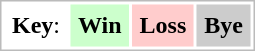<table cellpadding=5 style="border:1px solid #BBB">
<tr>
<td><strong>Key</strong>:</td>
<td style="background: #CCFFCC;"><strong>Win</strong></td>
<td style="background: #FFCCCC;"><strong>Loss</strong></td>
<td style="background: #CCCCCC;"><strong>Bye</strong></td>
</tr>
</table>
